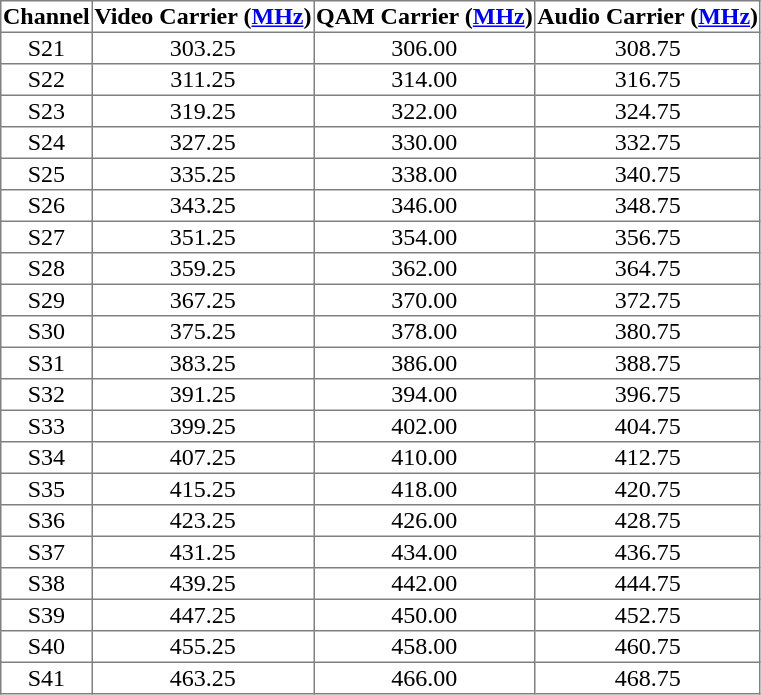<table class="toccolours" border="1" style="text-align: center; border-collapse:collapse">
<tr>
<th>Channel</th>
<th>Video Carrier (<a href='#'>MHz</a>)</th>
<th>QAM Carrier (<a href='#'>MHz</a>)</th>
<th>Audio Carrier (<a href='#'>MHz</a>)</th>
</tr>
<tr>
<td>S21</td>
<td>303.25</td>
<td>306.00</td>
<td>308.75</td>
</tr>
<tr>
<td>S22</td>
<td>311.25</td>
<td>314.00</td>
<td>316.75</td>
</tr>
<tr>
<td>S23</td>
<td>319.25</td>
<td>322.00</td>
<td>324.75</td>
</tr>
<tr>
<td>S24</td>
<td>327.25</td>
<td>330.00</td>
<td>332.75</td>
</tr>
<tr>
<td>S25</td>
<td>335.25</td>
<td>338.00</td>
<td>340.75</td>
</tr>
<tr>
<td>S26</td>
<td>343.25</td>
<td>346.00</td>
<td>348.75</td>
</tr>
<tr>
<td>S27</td>
<td>351.25</td>
<td>354.00</td>
<td>356.75</td>
</tr>
<tr>
<td>S28</td>
<td>359.25</td>
<td>362.00</td>
<td>364.75</td>
</tr>
<tr>
<td>S29</td>
<td>367.25</td>
<td>370.00</td>
<td>372.75</td>
</tr>
<tr>
<td>S30</td>
<td>375.25</td>
<td>378.00</td>
<td>380.75</td>
</tr>
<tr>
<td>S31</td>
<td>383.25</td>
<td>386.00</td>
<td>388.75</td>
</tr>
<tr>
<td>S32</td>
<td>391.25</td>
<td>394.00</td>
<td>396.75</td>
</tr>
<tr>
<td>S33</td>
<td>399.25</td>
<td>402.00</td>
<td>404.75</td>
</tr>
<tr>
<td>S34</td>
<td>407.25</td>
<td>410.00</td>
<td>412.75</td>
</tr>
<tr>
<td>S35</td>
<td>415.25</td>
<td>418.00</td>
<td>420.75</td>
</tr>
<tr>
<td>S36</td>
<td>423.25</td>
<td>426.00</td>
<td>428.75</td>
</tr>
<tr>
<td>S37</td>
<td>431.25</td>
<td>434.00</td>
<td>436.75</td>
</tr>
<tr>
<td>S38</td>
<td>439.25</td>
<td>442.00</td>
<td>444.75</td>
</tr>
<tr>
<td>S39</td>
<td>447.25</td>
<td>450.00</td>
<td>452.75</td>
</tr>
<tr>
<td>S40</td>
<td>455.25</td>
<td>458.00</td>
<td>460.75</td>
</tr>
<tr>
<td>S41</td>
<td>463.25</td>
<td>466.00</td>
<td>468.75</td>
</tr>
</table>
